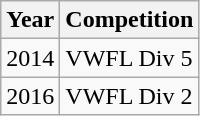<table class="wikitable" border="1">
<tr>
<th>Year</th>
<th>Competition</th>
</tr>
<tr>
<td>2014</td>
<td>VWFL Div 5</td>
</tr>
<tr>
<td>2016</td>
<td>VWFL Div 2</td>
</tr>
</table>
